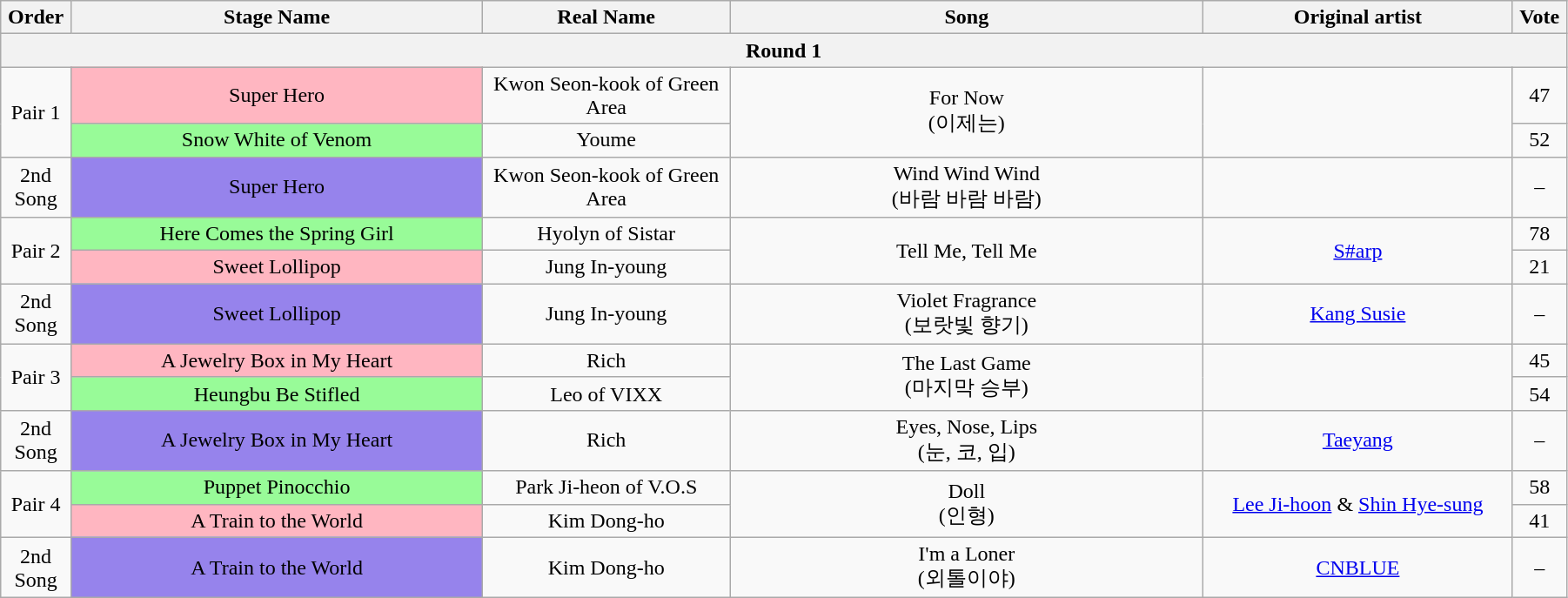<table class="wikitable" style="text-align:center; width:95%;">
<tr>
<th style="width:1%;">Order</th>
<th style="width:20%;">Stage Name</th>
<th style="width:12%;">Real Name</th>
<th style="width:23%;">Song</th>
<th style="width:15%;">Original artist</th>
<th style="width:1%;">Vote</th>
</tr>
<tr>
<th colspan=6>Round 1</th>
</tr>
<tr>
<td rowspan=2>Pair 1</td>
<td bgcolor="lightpink">Super Hero</td>
<td>Kwon Seon-kook of Green Area</td>
<td rowspan=2>For Now<br>(이제는)</td>
<td rowspan=2></td>
<td>47</td>
</tr>
<tr>
<td bgcolor="palegreen">Snow White of Venom</td>
<td>Youme</td>
<td>52</td>
</tr>
<tr>
<td>2nd Song</td>
<td bgcolor="#9683EC">Super Hero</td>
<td>Kwon Seon-kook of Green Area</td>
<td>Wind Wind Wind<br>(바람 바람 바람)</td>
<td></td>
<td>–</td>
</tr>
<tr>
<td rowspan=2>Pair 2</td>
<td bgcolor="palegreen">Here Comes the Spring Girl</td>
<td>Hyolyn of Sistar</td>
<td rowspan=2>Tell Me, Tell Me</td>
<td rowspan=2><a href='#'>S#arp</a></td>
<td>78</td>
</tr>
<tr>
<td bgcolor="lightpink">Sweet Lollipop</td>
<td>Jung In-young</td>
<td>21</td>
</tr>
<tr>
<td>2nd Song</td>
<td bgcolor="#9683EC">Sweet Lollipop</td>
<td>Jung In-young</td>
<td>Violet Fragrance<br>(보랏빛 향기)</td>
<td><a href='#'>Kang Susie</a></td>
<td>–</td>
</tr>
<tr>
<td rowspan=2>Pair 3</td>
<td bgcolor="lightpink">A Jewelry Box in My Heart</td>
<td>Rich</td>
<td rowspan=2>The Last Game<br>(마지막 승부)</td>
<td rowspan=2></td>
<td>45</td>
</tr>
<tr>
<td bgcolor="palegreen">Heungbu Be Stifled</td>
<td>Leo of VIXX</td>
<td>54</td>
</tr>
<tr>
<td>2nd Song</td>
<td bgcolor="#9683EC">A Jewelry Box in My Heart</td>
<td>Rich</td>
<td>Eyes, Nose, Lips<br>(눈, 코, 입)</td>
<td><a href='#'>Taeyang</a></td>
<td>–</td>
</tr>
<tr>
<td rowspan=2>Pair 4</td>
<td bgcolor="palegreen">Puppet Pinocchio</td>
<td>Park Ji-heon of V.O.S</td>
<td rowspan=2>Doll<br>(인형)</td>
<td rowspan=2><a href='#'>Lee Ji-hoon</a> & <a href='#'>Shin Hye-sung</a></td>
<td>58</td>
</tr>
<tr>
<td bgcolor="lightpink">A Train to the World</td>
<td>Kim Dong-ho</td>
<td>41</td>
</tr>
<tr>
<td>2nd Song</td>
<td bgcolor="#9683EC">A Train to the World</td>
<td>Kim Dong-ho</td>
<td>I'm a Loner<br>(외톨이야)</td>
<td><a href='#'>CNBLUE</a></td>
<td>–</td>
</tr>
</table>
